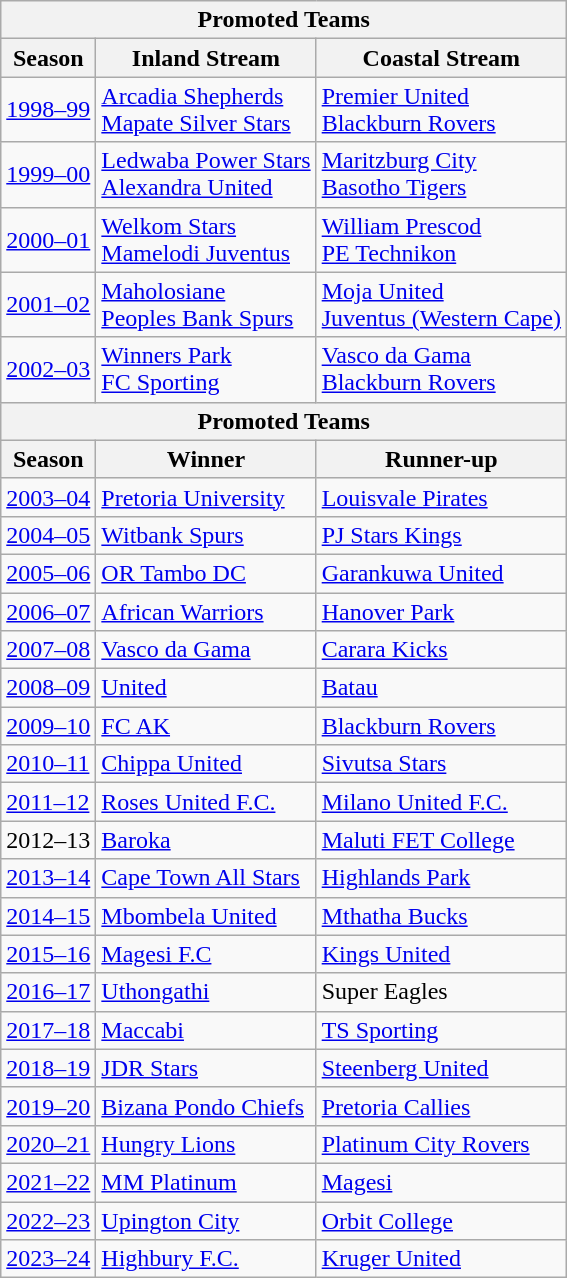<table class="wikitable">
<tr>
<th align="center" colspan=3>Promoted Teams</th>
</tr>
<tr>
<th align="center" bgcolor="#EFEFEF">Season</th>
<th align="center" bgcolor="#EFEFEF">Inland Stream</th>
<th align="center" bgcolor="#EFEFEF">Coastal Stream</th>
</tr>
<tr>
<td><a href='#'>1998–99</a></td>
<td><a href='#'>Arcadia Shepherds</a><br> <a href='#'>Mapate Silver Stars</a></td>
<td><a href='#'>Premier United</a><br> <a href='#'>Blackburn Rovers</a></td>
</tr>
<tr>
<td><a href='#'>1999–00</a></td>
<td><a href='#'>Ledwaba Power Stars</a><br> <a href='#'>Alexandra United</a></td>
<td><a href='#'>Maritzburg City</a><br> <a href='#'>Basotho Tigers</a></td>
</tr>
<tr>
<td><a href='#'>2000–01</a></td>
<td><a href='#'>Welkom Stars</a><br><a href='#'>Mamelodi Juventus</a></td>
<td><a href='#'>William Prescod</a><br><a href='#'>PE Technikon</a></td>
</tr>
<tr>
<td><a href='#'>2001–02</a></td>
<td><a href='#'>Maholosiane</a><br><a href='#'>Peoples Bank Spurs</a></td>
<td><a href='#'>Moja United</a><br><a href='#'>Juventus (Western Cape)</a></td>
</tr>
<tr>
<td><a href='#'>2002–03</a></td>
<td><a href='#'>Winners Park</a><br> <a href='#'>FC Sporting</a></td>
<td><a href='#'>Vasco da Gama</a><br> <a href='#'>Blackburn Rovers</a></td>
</tr>
<tr>
<th align="center" colspan=3>Promoted Teams</th>
</tr>
<tr>
<th align="center" bgcolor="#EFEFEF">Season</th>
<th align="center" bgcolor="#EFEFEF">Winner</th>
<th align="center" bgcolor="#EFEFEF">Runner-up</th>
</tr>
<tr>
<td><a href='#'>2003–04</a></td>
<td><a href='#'>Pretoria University</a></td>
<td><a href='#'>Louisvale Pirates</a></td>
</tr>
<tr>
<td><a href='#'>2004–05</a></td>
<td><a href='#'>Witbank Spurs</a></td>
<td><a href='#'>PJ Stars Kings</a></td>
</tr>
<tr>
<td><a href='#'>2005–06</a></td>
<td><a href='#'>OR Tambo DC</a></td>
<td><a href='#'>Garankuwa United</a></td>
</tr>
<tr>
<td><a href='#'>2006–07</a></td>
<td><a href='#'>African Warriors</a></td>
<td><a href='#'>Hanover Park</a></td>
</tr>
<tr>
<td><a href='#'>2007–08</a></td>
<td><a href='#'>Vasco da Gama</a></td>
<td><a href='#'>Carara Kicks</a></td>
</tr>
<tr>
<td><a href='#'>2008–09</a></td>
<td><a href='#'>United</a></td>
<td><a href='#'>Batau</a></td>
</tr>
<tr>
<td><a href='#'>2009–10</a></td>
<td><a href='#'>FC AK</a></td>
<td><a href='#'>Blackburn Rovers</a></td>
</tr>
<tr>
<td><a href='#'>2010–11</a></td>
<td><a href='#'>Chippa United</a></td>
<td><a href='#'>Sivutsa Stars</a></td>
</tr>
<tr>
<td><a href='#'>2011–12</a></td>
<td><a href='#'>Roses United F.C.</a></td>
<td><a href='#'>Milano United F.C.</a></td>
</tr>
<tr>
<td>2012–13</td>
<td><a href='#'>Baroka</a></td>
<td><a href='#'>Maluti FET College</a></td>
</tr>
<tr>
<td><a href='#'>2013–14</a></td>
<td><a href='#'>Cape Town All Stars</a></td>
<td><a href='#'>Highlands Park</a></td>
</tr>
<tr>
<td><a href='#'>2014–15</a></td>
<td><a href='#'>Mbombela United</a></td>
<td><a href='#'>Mthatha Bucks</a></td>
</tr>
<tr>
<td><a href='#'>2015–16</a></td>
<td><a href='#'>Magesi F.C</a></td>
<td><a href='#'>Kings United</a></td>
</tr>
<tr>
<td><a href='#'>2016–17</a></td>
<td><a href='#'>Uthongathi</a></td>
<td>Super Eagles</td>
</tr>
<tr>
<td><a href='#'>2017–18</a></td>
<td><a href='#'>Maccabi</a></td>
<td><a href='#'>TS Sporting</a></td>
</tr>
<tr>
<td><a href='#'>2018–19</a></td>
<td><a href='#'>JDR Stars</a></td>
<td><a href='#'>Steenberg United</a></td>
</tr>
<tr>
<td><a href='#'>2019–20</a></td>
<td><a href='#'>Bizana Pondo Chiefs</a></td>
<td><a href='#'>Pretoria Callies</a></td>
</tr>
<tr>
<td><a href='#'>2020–21</a></td>
<td><a href='#'>Hungry Lions</a></td>
<td><a href='#'>Platinum City Rovers</a></td>
</tr>
<tr>
<td><a href='#'>2021–22</a></td>
<td><a href='#'>MM Platinum</a></td>
<td><a href='#'>Magesi</a></td>
</tr>
<tr>
<td><a href='#'>2022–23</a></td>
<td><a href='#'>Upington City</a></td>
<td><a href='#'>Orbit College</a></td>
</tr>
<tr>
<td><a href='#'>2023–24</a></td>
<td><a href='#'>Highbury F.C.</a></td>
<td><a href='#'>Kruger United</a></td>
</tr>
</table>
